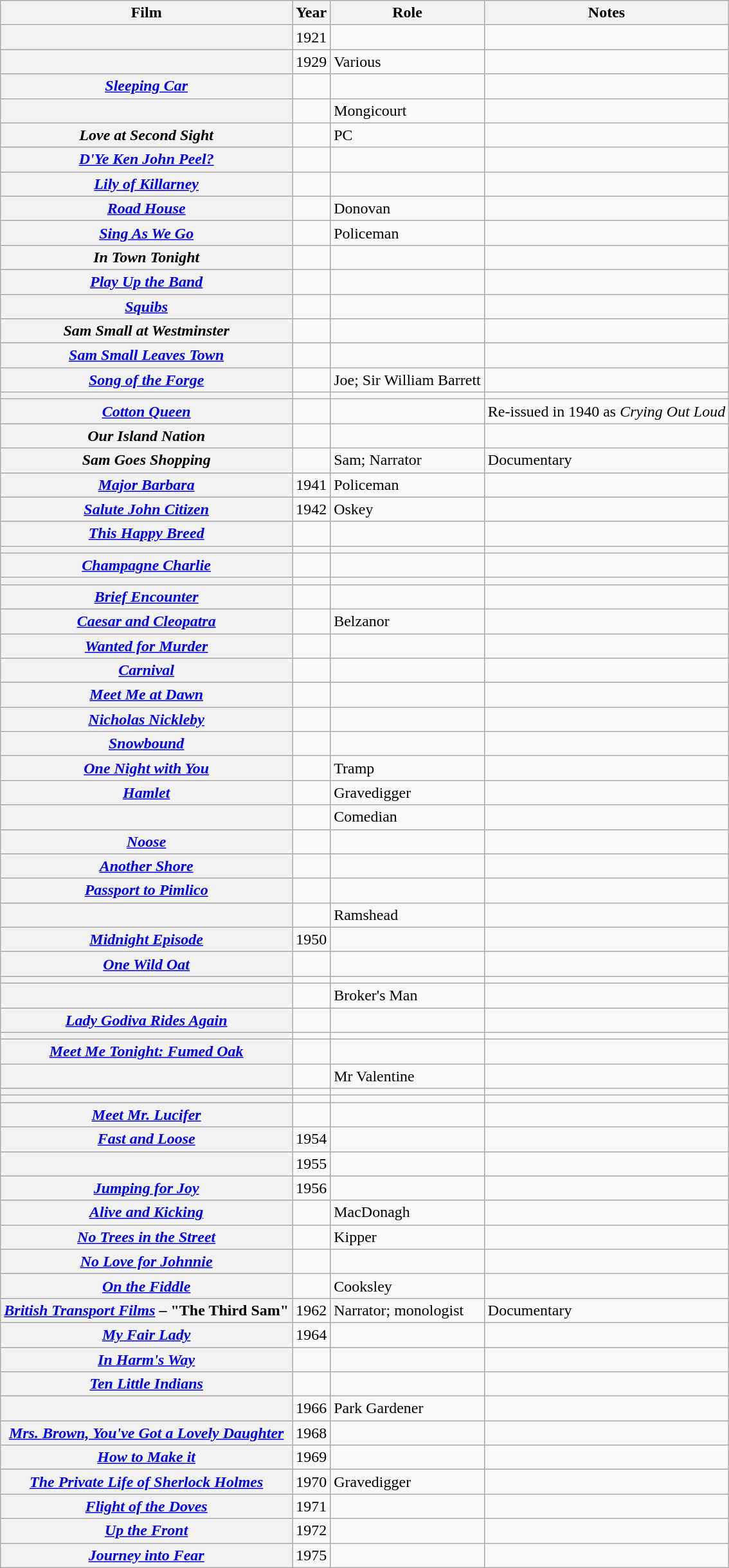<table class="wikitable plainrowheaders sortable" style="margin-right: 0;">
<tr>
<th scope="col">Film</th>
<th scope="col">Year</th>
<th scope="col">Role</th>
<th scope="col" class="unsortable">Notes</th>
</tr>
<tr>
<th scope="row"></th>
<td>1921</td>
<td></td>
<td></td>
</tr>
<tr>
<th scope="row"></th>
<td>1929</td>
<td>Various</td>
<td></td>
</tr>
<tr>
<th scope="row"><em><a href='#'>Sleeping Car</a></em></th>
<td></td>
<td></td>
<td></td>
</tr>
<tr>
<th scope="row"></th>
<td></td>
<td>Mongicourt</td>
<td></td>
</tr>
<tr>
<th scope="row"><em>Love at Second Sight</em></th>
<td></td>
<td>PC</td>
<td></td>
</tr>
<tr>
<th scope="row"><em><a href='#'>D'Ye Ken John Peel?</a></em></th>
<td></td>
<td></td>
<td></td>
</tr>
<tr>
<th scope="row"><em><a href='#'>Lily of Killarney</a></em></th>
<td></td>
<td></td>
<td></td>
</tr>
<tr>
<th scope="row"><em><a href='#'>Road House</a></em></th>
<td></td>
<td>Donovan</td>
<td></td>
</tr>
<tr>
<th scope="row"><em><a href='#'>Sing As We Go</a></em></th>
<td></td>
<td>Policeman</td>
<td></td>
</tr>
<tr>
<th scope="row"><em>In Town Tonight</em></th>
<td></td>
<td></td>
<td></td>
</tr>
<tr>
<th scope="row"><em><a href='#'>Play Up the Band</a></em></th>
<td></td>
<td></td>
<td></td>
</tr>
<tr>
<th scope="row"><em><a href='#'>Squibs</a></em></th>
<td></td>
<td></td>
<td></td>
</tr>
<tr>
<th scope="row"><em>Sam Small at Westminster</em></th>
<td></td>
<td></td>
<td></td>
</tr>
<tr>
<th scope="row"><em><a href='#'>Sam Small Leaves Town</a></em></th>
<td></td>
<td></td>
<td></td>
</tr>
<tr>
<th scope="row"><em><a href='#'>Song of the Forge</a></em></th>
<td></td>
<td>Joe; Sir William Barrett</td>
<td></td>
</tr>
<tr>
<th scope="row"></th>
<td></td>
<td></td>
<td></td>
</tr>
<tr>
<th scope="row"><em><a href='#'>Cotton Queen</a></em></th>
<td></td>
<td></td>
<td>Re-issued in 1940 as <em>Crying Out Loud</em></td>
</tr>
<tr>
<th scope="row"><em>Our Island Nation</em></th>
<td></td>
<td></td>
<td></td>
</tr>
<tr>
<th scope="row"><em>Sam Goes Shopping</em></th>
<td></td>
<td>Sam; Narrator</td>
<td>Documentary</td>
</tr>
<tr>
<th scope="row"><em><a href='#'>Major Barbara</a></em></th>
<td>1941</td>
<td>Policeman</td>
<td></td>
</tr>
<tr>
<th scope="row"><em><a href='#'>Salute John Citizen</a></em></th>
<td>1942</td>
<td>Oskey</td>
<td></td>
</tr>
<tr>
<th scope="row"><em><a href='#'>This Happy Breed</a></em></th>
<td></td>
<td></td>
<td></td>
</tr>
<tr>
<th scope="row"></th>
<td></td>
<td></td>
<td></td>
</tr>
<tr>
<th scope="row"><em><a href='#'>Champagne Charlie</a></em></th>
<td></td>
<td></td>
<td></td>
</tr>
<tr>
<th scope="row"></th>
<td></td>
<td></td>
<td></td>
</tr>
<tr>
<th scope="row"><em><a href='#'>Brief Encounter</a></em></th>
<td></td>
<td></td>
<td></td>
</tr>
<tr>
<th scope="row"><em><a href='#'>Caesar and Cleopatra</a></em></th>
<td></td>
<td>Belzanor</td>
<td></td>
</tr>
<tr>
<th scope="row"><em><a href='#'>Wanted for Murder</a></em></th>
<td></td>
<td></td>
<td></td>
</tr>
<tr>
<th scope="row"><em><a href='#'>Carnival</a></em></th>
<td></td>
<td></td>
<td></td>
</tr>
<tr>
<th scope="row"><em><a href='#'>Meet Me at Dawn</a></em></th>
<td></td>
<td></td>
<td></td>
</tr>
<tr>
<th scope="row"><em><a href='#'>Nicholas Nickleby</a></em></th>
<td></td>
<td></td>
<td></td>
</tr>
<tr>
<th scope="row"><em><a href='#'>Snowbound</a></em></th>
<td></td>
<td></td>
<td></td>
</tr>
<tr>
<th scope="row"><em><a href='#'>One Night with You</a></em></th>
<td></td>
<td>Tramp</td>
<td></td>
</tr>
<tr>
<th scope="row"><em><a href='#'>Hamlet</a></em></th>
<td></td>
<td>Gravedigger</td>
<td></td>
</tr>
<tr>
<th scope="row"></th>
<td></td>
<td>Comedian</td>
<td></td>
</tr>
<tr>
<th scope="row"><em><a href='#'>Noose</a></em></th>
<td></td>
<td></td>
<td></td>
</tr>
<tr>
<th scope="row"><em><a href='#'>Another Shore</a></em></th>
<td></td>
<td></td>
<td></td>
</tr>
<tr>
<th scope="row"><em><a href='#'>Passport to Pimlico</a></em></th>
<td></td>
<td></td>
<td></td>
</tr>
<tr>
<th scope="row"></th>
<td></td>
<td>Ramshead</td>
<td></td>
</tr>
<tr>
<th scope="row"><em><a href='#'>Midnight Episode</a></em></th>
<td>1950</td>
<td></td>
<td></td>
</tr>
<tr>
<th scope="row"><em><a href='#'>One Wild Oat</a></em></th>
<td></td>
<td></td>
<td></td>
</tr>
<tr>
<th scope="row"></th>
<td></td>
<td></td>
<td></td>
</tr>
<tr>
<th scope="row"></th>
<td></td>
<td>Broker's Man</td>
<td></td>
</tr>
<tr>
<th scope="row"><em><a href='#'>Lady Godiva Rides Again</a></em></th>
<td></td>
<td></td>
<td></td>
</tr>
<tr>
<th scope="row"></th>
<td></td>
<td></td>
<td></td>
</tr>
<tr>
<th scope="row"><em><a href='#'>Meet Me Tonight: Fumed Oak</a></em></th>
<td></td>
<td></td>
<td></td>
</tr>
<tr>
<th scope="row"></th>
<td></td>
<td>Mr Valentine</td>
<td></td>
</tr>
<tr>
<th scope="row"></th>
<td></td>
<td></td>
<td></td>
</tr>
<tr>
<th scope="row"></th>
<td></td>
<td></td>
<td></td>
</tr>
<tr>
<th scope="row"><em><a href='#'>Meet Mr. Lucifer</a></em></th>
<td></td>
<td></td>
<td></td>
</tr>
<tr>
<th scope="row"><em><a href='#'>Fast and Loose</a></em></th>
<td>1954</td>
<td></td>
<td></td>
</tr>
<tr>
<th scope="row"></th>
<td>1955</td>
<td></td>
<td></td>
</tr>
<tr>
<th scope="row"><em><a href='#'>Jumping for Joy</a></em></th>
<td>1956</td>
<td></td>
<td></td>
</tr>
<tr>
<th scope="row"><em><a href='#'>Alive and Kicking</a></em></th>
<td></td>
<td>MacDonagh</td>
<td></td>
</tr>
<tr>
<th scope="row"><em><a href='#'>No Trees in the Street</a></em></th>
<td></td>
<td>Kipper</td>
<td></td>
</tr>
<tr>
<th scope="row"><em><a href='#'>No Love for Johnnie</a></em></th>
<td></td>
<td></td>
<td></td>
</tr>
<tr>
<th scope="row"><em><a href='#'>On the Fiddle</a></em></th>
<td></td>
<td>Cooksley</td>
<td></td>
</tr>
<tr>
<th scope="row"><em><a href='#'>British Transport Films</a></em> – "The Third Sam"</th>
<td>1962</td>
<td>Narrator; monologist</td>
<td>Documentary</td>
</tr>
<tr>
<th scope="row"><em><a href='#'>My Fair Lady</a></em></th>
<td>1964</td>
<td></td>
<td></td>
</tr>
<tr>
<th scope="row"><em><a href='#'>In Harm's Way</a></em></th>
<td></td>
<td></td>
<td></td>
</tr>
<tr>
<th scope="row"><em><a href='#'>Ten Little Indians</a></em></th>
<td></td>
<td></td>
<td></td>
</tr>
<tr>
<th scope="row"></th>
<td>1966</td>
<td>Park Gardener</td>
<td></td>
</tr>
<tr>
<th scope="row"><em><a href='#'>Mrs. Brown, You've Got a Lovely Daughter</a></em></th>
<td>1968</td>
<td></td>
<td></td>
</tr>
<tr>
<th scope="row"><em><a href='#'>How to Make it</a></em></th>
<td>1969</td>
<td></td>
<td></td>
</tr>
<tr>
<th scope="row"><em><a href='#'>The Private Life of Sherlock Holmes</a></em></th>
<td>1970</td>
<td>Gravedigger</td>
<td></td>
</tr>
<tr>
<th scope="row"><em><a href='#'>Flight of the Doves</a></em></th>
<td>1971</td>
<td></td>
<td></td>
</tr>
<tr>
<th scope="row"><em><a href='#'>Up the Front</a></em></th>
<td>1972</td>
<td></td>
<td></td>
</tr>
<tr>
<th scope="row"><em><a href='#'>Journey into Fear</a></em></th>
<td>1975</td>
<td></td>
<td></td>
</tr>
</table>
